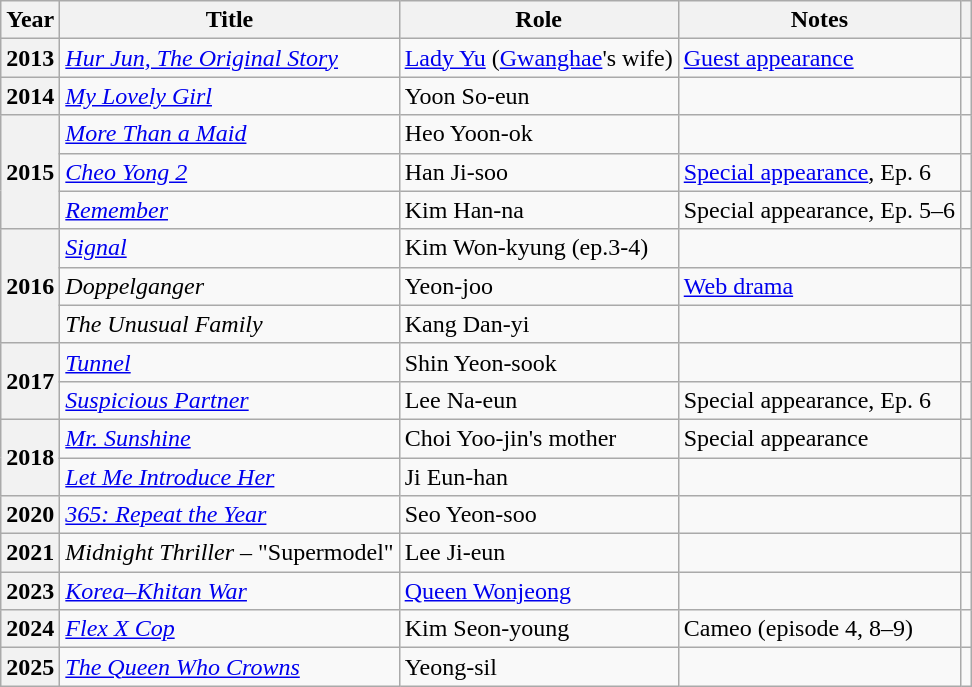<table class="wikitable plainrowheaders sortable">
<tr>
<th scope="col">Year</th>
<th scope="col">Title</th>
<th scope="col">Role</th>
<th scope="col">Notes</th>
<th scope="col" class="unsortable"></th>
</tr>
<tr>
<th scope="row">2013</th>
<td><em><a href='#'>Hur Jun, The Original Story</a></em></td>
<td><a href='#'>Lady Yu</a> (<a href='#'>Gwanghae</a>'s wife)</td>
<td><a href='#'>Guest appearance</a></td>
<td style="text-align:center"></td>
</tr>
<tr>
<th scope="row">2014</th>
<td><em><a href='#'>My Lovely Girl</a></em></td>
<td>Yoon So-eun</td>
<td></td>
<td style="text-align:center"></td>
</tr>
<tr>
<th scope="row" rowspan="3">2015</th>
<td><em><a href='#'>More Than a Maid</a></em></td>
<td>Heo Yoon-ok</td>
<td></td>
<td style="text-align:center"></td>
</tr>
<tr>
<td><em><a href='#'>Cheo Yong 2</a></em></td>
<td>Han Ji-soo</td>
<td><a href='#'>Special appearance</a>, Ep. 6</td>
<td style="text-align:center"></td>
</tr>
<tr>
<td><em><a href='#'>Remember</a></em></td>
<td>Kim Han-na</td>
<td>Special appearance, Ep. 5–6</td>
<td style="text-align:center"></td>
</tr>
<tr>
<th scope="row" rowspan="3">2016</th>
<td><em><a href='#'>Signal</a></em></td>
<td>Kim Won-kyung (ep.3-4)</td>
<td></td>
<td style="text-align:center"></td>
</tr>
<tr>
<td><em>Doppelganger</em></td>
<td>Yeon-joo</td>
<td><a href='#'>Web drama</a></td>
<td style="text-align:center"></td>
</tr>
<tr>
<td><em>The Unusual Family</em></td>
<td>Kang Dan-yi</td>
<td></td>
<td style="text-align:center"></td>
</tr>
<tr>
<th scope="row" rowspan="2">2017</th>
<td><em><a href='#'>Tunnel</a></em></td>
<td>Shin Yeon-sook</td>
<td></td>
<td style="text-align:center"></td>
</tr>
<tr>
<td><em><a href='#'>Suspicious Partner</a></em></td>
<td>Lee Na-eun</td>
<td>Special appearance, Ep. 6</td>
<td style="text-align:center"></td>
</tr>
<tr>
<th scope="row" rowspan="2">2018</th>
<td><em><a href='#'>Mr. Sunshine</a></em></td>
<td>Choi Yoo-jin's mother</td>
<td>Special appearance</td>
<td style="text-align:center"></td>
</tr>
<tr>
<td><em><a href='#'>Let Me Introduce Her</a></em></td>
<td>Ji Eun-han</td>
<td></td>
<td style="text-align:center"></td>
</tr>
<tr>
<th scope="row">2020</th>
<td><em><a href='#'>365: Repeat the Year</a></em></td>
<td>Seo Yeon-soo</td>
<td></td>
<td style="text-align:center"></td>
</tr>
<tr>
<th scope="row">2021</th>
<td><em>Midnight Thriller</em> – "Supermodel"</td>
<td>Lee Ji-eun</td>
<td></td>
<td style="text-align:center"></td>
</tr>
<tr>
<th scope="row">2023</th>
<td><em><a href='#'>Korea–Khitan War</a></em></td>
<td><a href='#'>Queen Wonjeong</a></td>
<td></td>
<td style="text-align:center"></td>
</tr>
<tr>
<th scope="row">2024</th>
<td><em><a href='#'>Flex X Cop</a></em></td>
<td>Kim Seon-young</td>
<td>Cameo (episode 4, 8–9)</td>
<td style="text-align:center"></td>
</tr>
<tr>
<th scope="row">2025</th>
<td><em><a href='#'>The Queen Who Crowns</a></em></td>
<td>Yeong-sil</td>
<td></td>
<td style="text-align:center"></td>
</tr>
</table>
